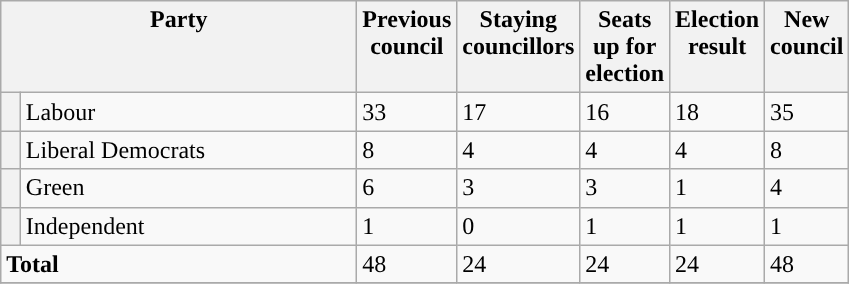<table class="wikitable">
<tr>
<th valign=top colspan="2" style="width: 230px">Party</th>
<th valign=top style="width: 30px">Previous council</th>
<th valign=top style="width: 30px">Staying councillors</th>
<th valign=top style="width: 30px">Seats up for election</th>
<th valign=top style="width: 30px">Election result</th>
<th valign=top style="width: 30px">New council</th>
</tr>
<tr>
<th style="background-color: "></th>
<td>Labour</td>
<td>33</td>
<td>17</td>
<td>16</td>
<td>18</td>
<td>35</td>
</tr>
<tr>
<th style="background-color: "></th>
<td>Liberal Democrats</td>
<td>8</td>
<td>4</td>
<td>4</td>
<td>4</td>
<td>8</td>
</tr>
<tr>
<th style="background-color: "></th>
<td>Green</td>
<td>6</td>
<td>3</td>
<td>3</td>
<td>1</td>
<td>4</td>
</tr>
<tr>
<th style="background-color: "></th>
<td>Independent</td>
<td>1</td>
<td>0</td>
<td>1</td>
<td>1</td>
<td>1</td>
</tr>
<tr>
<td colspan="2"><strong>Total</strong></td>
<td>48</td>
<td>24</td>
<td>24</td>
<td>24</td>
<td>48</td>
</tr>
<tr>
</tr>
</table>
